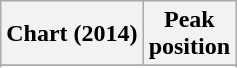<table class="wikitable sortable plainrowheaders" style="text-align:center">
<tr>
<th scope="col">Chart (2014)</th>
<th scope="col">Peak<br>position</th>
</tr>
<tr>
</tr>
<tr>
</tr>
<tr>
</tr>
</table>
